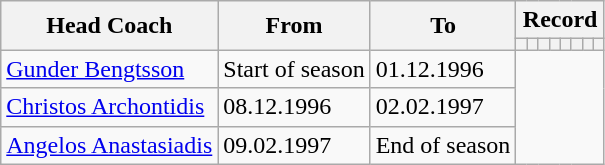<table class="wikitable" style="text-align: ">
<tr>
<th rowspan=2>Head Coach</th>
<th rowspan=2>From</th>
<th rowspan=2>To</th>
<th colspan=8>Record</th>
</tr>
<tr>
<th></th>
<th></th>
<th></th>
<th></th>
<th></th>
<th></th>
<th></th>
<th></th>
</tr>
<tr>
<td> <a href='#'>Gunder Bengtsson</a></td>
<td>Start of season</td>
<td>01.12.1996<br></td>
</tr>
<tr>
<td> <a href='#'>Christos Archontidis</a></td>
<td>08.12.1996</td>
<td>02.02.1997<br></td>
</tr>
<tr>
<td> <a href='#'>Angelos Anastasiadis</a></td>
<td>09.02.1997</td>
<td>End of season<br></td>
</tr>
</table>
